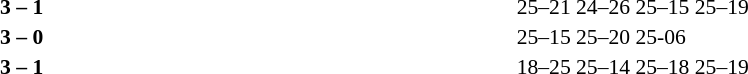<table width=100% cellspacing=1>
<tr>
<th width=20%></th>
<th width=12%></th>
<th width=20%></th>
<th width=33%></th>
<td></td>
</tr>
<tr style=font-size:90%>
<td align=right><strong></strong></td>
<td align=center><strong>3 – 1</strong></td>
<td></td>
<td>25–21 24–26 25–15 25–19</td>
<td></td>
</tr>
<tr style=font-size:90%>
<td align=right><strong></strong></td>
<td align=center><strong>3 – 0</strong></td>
<td></td>
<td>25–15 25–20 25-06</td>
<td></td>
</tr>
<tr style=font-size:90%>
<td align=right><strong></strong></td>
<td align=center><strong>3 – 1</strong></td>
<td></td>
<td>18–25 25–14 25–18 25–19</td>
</tr>
</table>
